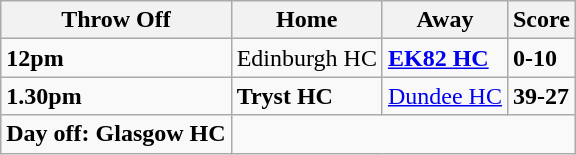<table class="wikitable">
<tr>
<th><strong>Throw Off</strong></th>
<th><strong>Home</strong></th>
<th><strong>Away</strong></th>
<th><strong>Score</strong></th>
</tr>
<tr>
<td><strong>12pm</strong></td>
<td>Edinburgh HC</td>
<td><strong><a href='#'>EK82 HC</a></strong></td>
<td><strong>0-10</strong></td>
</tr>
<tr>
<td><strong>1.30pm</strong></td>
<td><strong>Tryst HC</strong></td>
<td><a href='#'>Dundee HC</a></td>
<td><strong>39-27</strong></td>
</tr>
<tr>
<td><strong>Day off: Glasgow HC</strong></td>
</tr>
</table>
